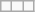<table class="wikitable">
<tr style="text-align: center">
<td></td>
<td></td>
<td></td>
</tr>
</table>
